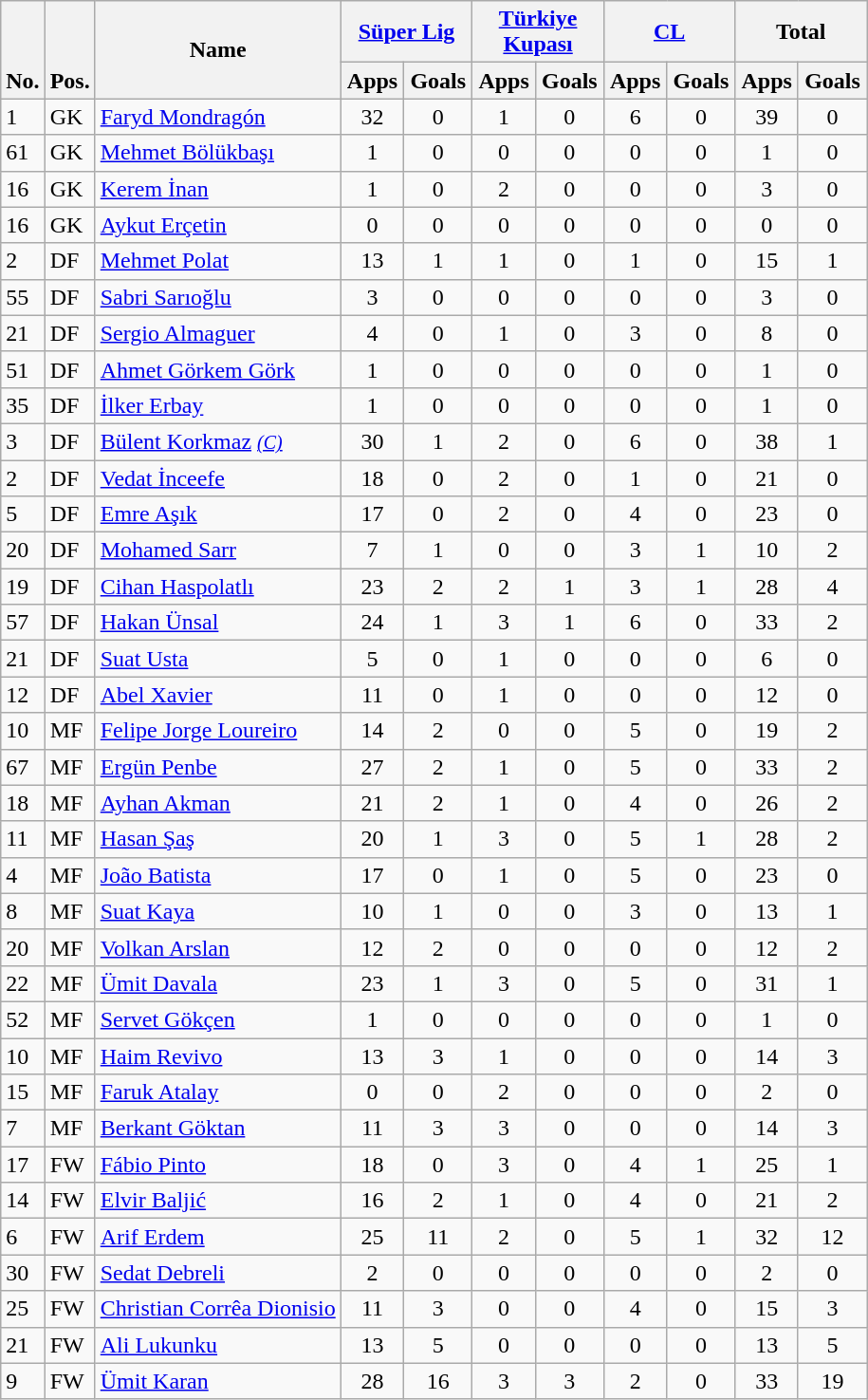<table class="wikitable sortable" style="text-align:center">
<tr>
<th rowspan="2" style="vertical-align:bottom;">No.</th>
<th rowspan="2" style="vertical-align:bottom;">Pos.</th>
<th rowspan="2">Name</th>
<th colspan="2" style="width:85px;"><a href='#'>Süper Lig</a></th>
<th colspan="2" style="width:85px;"><a href='#'>Türkiye Kupası</a></th>
<th colspan="2" style="width:85px;"><a href='#'>CL</a></th>
<th colspan="2" style="width:85px;">Total</th>
</tr>
<tr>
<th>Apps</th>
<th>Goals</th>
<th>Apps</th>
<th>Goals</th>
<th>Apps</th>
<th>Goals</th>
<th>Apps</th>
<th>Goals</th>
</tr>
<tr>
<td align="left">1</td>
<td align="left">GK</td>
<td align="left"> <a href='#'>Faryd Mondragón</a></td>
<td>32</td>
<td>0</td>
<td>1</td>
<td>0</td>
<td>6</td>
<td>0</td>
<td>39</td>
<td>0</td>
</tr>
<tr>
<td align="left">61</td>
<td align="left">GK</td>
<td align="left"> <a href='#'>Mehmet Bölükbaşı</a></td>
<td>1</td>
<td>0</td>
<td>0</td>
<td>0</td>
<td>0</td>
<td>0</td>
<td>1</td>
<td>0</td>
</tr>
<tr>
<td align="left">16</td>
<td align="left">GK</td>
<td align="left"> <a href='#'>Kerem İnan</a></td>
<td>1</td>
<td>0</td>
<td>2</td>
<td>0</td>
<td>0</td>
<td>0</td>
<td>3</td>
<td>0</td>
</tr>
<tr>
<td align="left">16</td>
<td align="left">GK</td>
<td align="left"> <a href='#'>Aykut Erçetin</a></td>
<td>0</td>
<td>0</td>
<td>0</td>
<td>0</td>
<td>0</td>
<td>0</td>
<td>0</td>
<td>0</td>
</tr>
<tr>
<td align="left">2</td>
<td align="left">DF</td>
<td align="left"> <a href='#'>Mehmet Polat</a></td>
<td>13</td>
<td>1</td>
<td>1</td>
<td>0</td>
<td>1</td>
<td>0</td>
<td>15</td>
<td>1</td>
</tr>
<tr>
<td align="left">55</td>
<td align="left">DF</td>
<td align="left"> <a href='#'>Sabri Sarıoğlu</a></td>
<td>3</td>
<td>0</td>
<td>0</td>
<td>0</td>
<td>0</td>
<td>0</td>
<td>3</td>
<td>0</td>
</tr>
<tr>
<td align="left">21</td>
<td align="left">DF</td>
<td align="left"> <a href='#'>Sergio Almaguer</a></td>
<td>4</td>
<td>0</td>
<td>1</td>
<td>0</td>
<td>3</td>
<td>0</td>
<td>8</td>
<td>0</td>
</tr>
<tr>
<td align="left">51</td>
<td align="left">DF</td>
<td align="left"> <a href='#'>Ahmet Görkem Görk</a></td>
<td>1</td>
<td>0</td>
<td>0</td>
<td>0</td>
<td>0</td>
<td>0</td>
<td>1</td>
<td>0</td>
</tr>
<tr>
<td align="left">35</td>
<td align="left">DF</td>
<td align="left"> <a href='#'>İlker Erbay</a></td>
<td>1</td>
<td>0</td>
<td>0</td>
<td>0</td>
<td>0</td>
<td>0</td>
<td>1</td>
<td>0</td>
</tr>
<tr>
<td align="left">3</td>
<td align="left">DF</td>
<td align="left"> <a href='#'>Bülent Korkmaz</a> <small><em><a href='#'>(C)</a></em></small></td>
<td>30</td>
<td>1</td>
<td>2</td>
<td>0</td>
<td>6</td>
<td>0</td>
<td>38</td>
<td>1</td>
</tr>
<tr>
<td align="left">2</td>
<td align="left">DF</td>
<td align="left"> <a href='#'>Vedat İnceefe</a></td>
<td>18</td>
<td>0</td>
<td>2</td>
<td>0</td>
<td>1</td>
<td>0</td>
<td>21</td>
<td>0</td>
</tr>
<tr>
<td align="left">5</td>
<td align="left">DF</td>
<td align="left"> <a href='#'>Emre Aşık</a></td>
<td>17</td>
<td>0</td>
<td>2</td>
<td>0</td>
<td>4</td>
<td>0</td>
<td>23</td>
<td>0</td>
</tr>
<tr>
<td align="left">20</td>
<td align="left">DF</td>
<td align="left"> <a href='#'>Mohamed Sarr</a></td>
<td>7</td>
<td>1</td>
<td>0</td>
<td>0</td>
<td>3</td>
<td>1</td>
<td>10</td>
<td>2</td>
</tr>
<tr>
<td align="left">19</td>
<td align="left">DF</td>
<td align="left"> <a href='#'>Cihan Haspolatlı</a></td>
<td>23</td>
<td>2</td>
<td>2</td>
<td>1</td>
<td>3</td>
<td>1</td>
<td>28</td>
<td>4</td>
</tr>
<tr>
<td align="left">57</td>
<td align="left">DF</td>
<td align="left"> <a href='#'>Hakan Ünsal</a></td>
<td>24</td>
<td>1</td>
<td>3</td>
<td>1</td>
<td>6</td>
<td>0</td>
<td>33</td>
<td>2</td>
</tr>
<tr>
<td align="left">21</td>
<td align="left">DF</td>
<td align="left"> <a href='#'>Suat Usta</a></td>
<td>5</td>
<td>0</td>
<td>1</td>
<td>0</td>
<td>0</td>
<td>0</td>
<td>6</td>
<td>0</td>
</tr>
<tr>
<td align="left">12</td>
<td align="left">DF</td>
<td align="left"> <a href='#'>Abel Xavier</a></td>
<td>11</td>
<td>0</td>
<td>1</td>
<td>0</td>
<td>0</td>
<td>0</td>
<td>12</td>
<td>0</td>
</tr>
<tr>
<td align="left">10</td>
<td align="left">MF</td>
<td align="left"> <a href='#'>Felipe Jorge Loureiro</a></td>
<td>14</td>
<td>2</td>
<td>0</td>
<td>0</td>
<td>5</td>
<td>0</td>
<td>19</td>
<td>2</td>
</tr>
<tr>
<td align="left">67</td>
<td align="left">MF</td>
<td align="left"> <a href='#'>Ergün Penbe</a></td>
<td>27</td>
<td>2</td>
<td>1</td>
<td>0</td>
<td>5</td>
<td>0</td>
<td>33</td>
<td>2</td>
</tr>
<tr>
<td align="left">18</td>
<td align="left">MF</td>
<td align="left"> <a href='#'>Ayhan Akman</a></td>
<td>21</td>
<td>2</td>
<td>1</td>
<td>0</td>
<td>4</td>
<td>0</td>
<td>26</td>
<td>2</td>
</tr>
<tr>
<td align="left">11</td>
<td align="left">MF</td>
<td align="left"> <a href='#'>Hasan Şaş</a></td>
<td>20</td>
<td>1</td>
<td>3</td>
<td>0</td>
<td>5</td>
<td>1</td>
<td>28</td>
<td>2</td>
</tr>
<tr>
<td align="left">4</td>
<td align="left">MF</td>
<td align="left"> <a href='#'>João Batista</a></td>
<td>17</td>
<td>0</td>
<td>1</td>
<td>0</td>
<td>5</td>
<td>0</td>
<td>23</td>
<td>0</td>
</tr>
<tr>
<td align="left">8</td>
<td align="left">MF</td>
<td align="left"> <a href='#'>Suat Kaya</a></td>
<td>10</td>
<td>1</td>
<td>0</td>
<td>0</td>
<td>3</td>
<td>0</td>
<td>13</td>
<td>1</td>
</tr>
<tr>
<td align="left">20</td>
<td align="left">MF</td>
<td align="left"> <a href='#'>Volkan Arslan</a></td>
<td>12</td>
<td>2</td>
<td>0</td>
<td>0</td>
<td>0</td>
<td>0</td>
<td>12</td>
<td>2</td>
</tr>
<tr>
<td align="left">22</td>
<td align="left">MF</td>
<td align="left"> <a href='#'>Ümit Davala</a></td>
<td>23</td>
<td>1</td>
<td>3</td>
<td>0</td>
<td>5</td>
<td>0</td>
<td>31</td>
<td>1</td>
</tr>
<tr>
<td align="left">52</td>
<td align="left">MF</td>
<td align="left"> <a href='#'>Servet Gökçen</a></td>
<td>1</td>
<td>0</td>
<td>0</td>
<td>0</td>
<td>0</td>
<td>0</td>
<td>1</td>
<td>0</td>
</tr>
<tr>
<td align="left">10</td>
<td align="left">MF</td>
<td align="left"> <a href='#'>Haim Revivo</a></td>
<td>13</td>
<td>3</td>
<td>1</td>
<td>0</td>
<td>0</td>
<td>0</td>
<td>14</td>
<td>3</td>
</tr>
<tr>
<td align="left">15</td>
<td align="left">MF</td>
<td align="left"> <a href='#'>Faruk Atalay</a></td>
<td>0</td>
<td>0</td>
<td>2</td>
<td>0</td>
<td>0</td>
<td>0</td>
<td>2</td>
<td>0</td>
</tr>
<tr>
<td align="left">7</td>
<td align="left">MF</td>
<td align="left"> <a href='#'>Berkant Göktan</a></td>
<td>11</td>
<td>3</td>
<td>3</td>
<td>0</td>
<td>0</td>
<td>0</td>
<td>14</td>
<td>3</td>
</tr>
<tr>
<td align="left">17</td>
<td align="left">FW</td>
<td align="left"> <a href='#'>Fábio Pinto</a></td>
<td>18</td>
<td>0</td>
<td>3</td>
<td>0</td>
<td>4</td>
<td>1</td>
<td>25</td>
<td>1</td>
</tr>
<tr>
<td align="left">14</td>
<td align="left">FW</td>
<td align="left"> <a href='#'>Elvir Baljić</a></td>
<td>16</td>
<td>2</td>
<td>1</td>
<td>0</td>
<td>4</td>
<td>0</td>
<td>21</td>
<td>2</td>
</tr>
<tr>
<td align="left">6</td>
<td align="left">FW</td>
<td align="left"> <a href='#'>Arif Erdem</a></td>
<td>25</td>
<td>11</td>
<td>2</td>
<td>0</td>
<td>5</td>
<td>1</td>
<td>32</td>
<td>12</td>
</tr>
<tr>
<td align="left">30</td>
<td align="left">FW</td>
<td align="left"> <a href='#'>Sedat Debreli</a></td>
<td>2</td>
<td>0</td>
<td>0</td>
<td>0</td>
<td>0</td>
<td>0</td>
<td>2</td>
<td>0</td>
</tr>
<tr>
<td align="left">25</td>
<td align="left">FW</td>
<td align="left"> <a href='#'>Christian Corrêa Dionisio</a></td>
<td>11</td>
<td>3</td>
<td>0</td>
<td>0</td>
<td>4</td>
<td>0</td>
<td>15</td>
<td>3</td>
</tr>
<tr>
<td align="left">21</td>
<td align="left">FW</td>
<td align="left"> <a href='#'>Ali Lukunku</a></td>
<td>13</td>
<td>5</td>
<td>0</td>
<td>0</td>
<td>0</td>
<td>0</td>
<td>13</td>
<td>5</td>
</tr>
<tr>
<td align="left">9</td>
<td align="left">FW</td>
<td align="left"> <a href='#'>Ümit Karan</a></td>
<td>28</td>
<td>16</td>
<td>3</td>
<td>3</td>
<td>2</td>
<td>0</td>
<td>33</td>
<td>19</td>
</tr>
</table>
